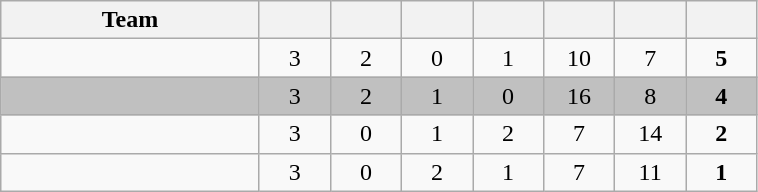<table class="wikitable" style="text-align:center;">
<tr>
<th width=165>Team</th>
<th width=40></th>
<th width=40></th>
<th width=40></th>
<th width=40></th>
<th width=40></th>
<th width=40></th>
<th width=40></th>
</tr>
<tr align=center>
<td align=left></td>
<td>3</td>
<td>2</td>
<td>0</td>
<td>1</td>
<td>10</td>
<td>7</td>
<td><strong>5</strong></td>
</tr>
<tr align=center bgcolor="silver">
<td align=left> </td>
<td>3</td>
<td>2</td>
<td>1</td>
<td>0</td>
<td>16</td>
<td>8</td>
<td><strong>4</strong></td>
</tr>
<tr align=center>
<td align=left></td>
<td>3</td>
<td>0</td>
<td>1</td>
<td>2</td>
<td>7</td>
<td>14</td>
<td><strong>2</strong></td>
</tr>
<tr align=center>
<td align=left></td>
<td>3</td>
<td>0</td>
<td>2</td>
<td>1</td>
<td>7</td>
<td>11</td>
<td><strong>1</strong></td>
</tr>
</table>
